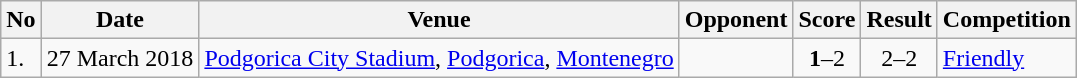<table class="wikitable" style="font-size:100%;">
<tr>
<th>No</th>
<th>Date</th>
<th>Venue</th>
<th>Opponent</th>
<th>Score</th>
<th>Result</th>
<th>Competition</th>
</tr>
<tr>
<td>1.</td>
<td>27 March 2018</td>
<td><a href='#'>Podgorica City Stadium</a>, <a href='#'>Podgorica</a>, <a href='#'>Montenegro</a></td>
<td></td>
<td align=center><strong>1</strong>–2</td>
<td align=center>2–2</td>
<td><a href='#'>Friendly</a></td>
</tr>
</table>
